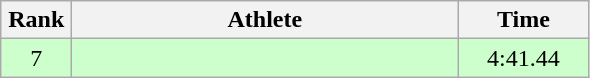<table class=wikitable style="text-align:center">
<tr>
<th width=40>Rank</th>
<th width=250>Athlete</th>
<th width=80>Time</th>
</tr>
<tr bgcolor="ccffcc">
<td>7 </td>
<td align=left></td>
<td>4:41.44</td>
</tr>
</table>
